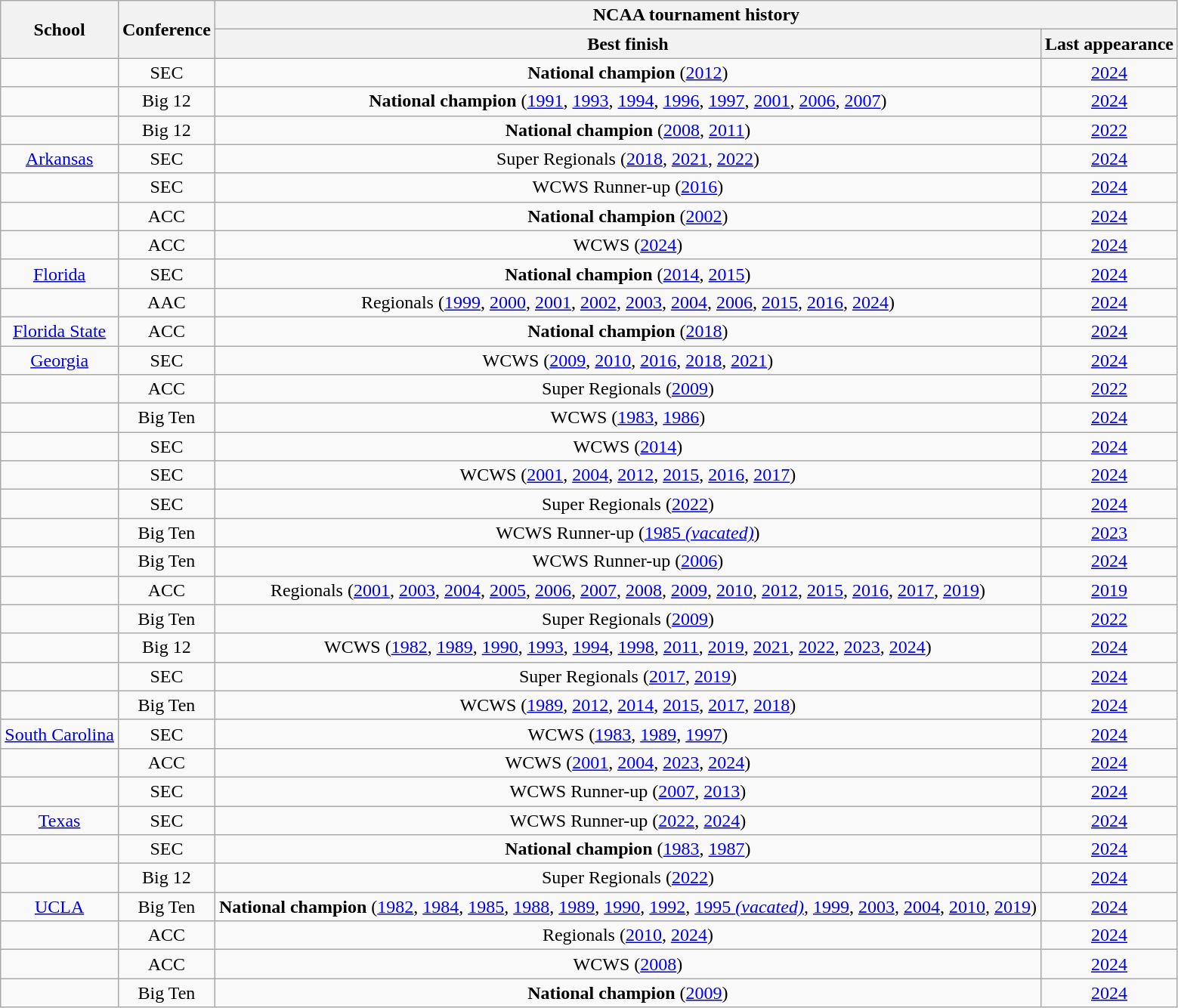<table class="wikitable sortable" style="text-align:center">
<tr>
<th rowspan=2>School</th>
<th rowspan=2>Conference</th>
<th colspan=2>NCAA tournament history</th>
</tr>
<tr>
<th>Best finish</th>
<th>Last appearance</th>
</tr>
<tr>
<td></td>
<td>SEC</td>
<td><strong>National champion</strong> (<a href='#'>2012</a>)</td>
<td><a href='#'>2024</a></td>
</tr>
<tr>
<td></td>
<td>Big 12</td>
<td><strong>National champion</strong> (<a href='#'>1991</a>, <a href='#'>1993</a>, <a href='#'>1994</a>, <a href='#'>1996</a>, <a href='#'>1997</a>, <a href='#'>2001</a>, <a href='#'>2006</a>, <a href='#'>2007</a>)</td>
<td><a href='#'>2024</a></td>
</tr>
<tr>
<td></td>
<td>Big 12</td>
<td><strong>National champion</strong> (<a href='#'>2008</a>, <a href='#'>2011</a>)</td>
<td><a href='#'>2022</a></td>
</tr>
<tr>
<td><a href='#'>Arkansas</a></td>
<td>SEC</td>
<td>Super Regionals (<a href='#'>2018</a>, <a href='#'>2021</a>, <a href='#'>2022</a>)</td>
<td><a href='#'>2024</a></td>
</tr>
<tr>
<td></td>
<td>SEC</td>
<td>WCWS Runner-up (<a href='#'>2016</a>)</td>
<td><a href='#'>2024</a></td>
</tr>
<tr>
<td></td>
<td>ACC</td>
<td><strong>National champion</strong> (<a href='#'>2002</a>)</td>
<td><a href='#'>2024</a></td>
</tr>
<tr>
<td></td>
<td>ACC</td>
<td>WCWS (<a href='#'>2024</a>)</td>
<td><a href='#'>2024</a></td>
</tr>
<tr>
<td><a href='#'>Florida</a></td>
<td>SEC</td>
<td><strong>National champion</strong> (<a href='#'>2014</a>, <a href='#'>2015</a>)</td>
<td><a href='#'>2024</a></td>
</tr>
<tr>
<td></td>
<td>AAC</td>
<td>Regionals (<a href='#'>1999</a>, <a href='#'>2000</a>, <a href='#'>2001</a>, <a href='#'>2002</a>, <a href='#'>2003</a>, <a href='#'>2004</a>, <a href='#'>2006</a>, <a href='#'>2015</a>, <a href='#'>2016</a>, <a href='#'>2024</a>)</td>
<td><a href='#'>2024</a></td>
</tr>
<tr>
<td><a href='#'>Florida State</a></td>
<td>ACC</td>
<td><strong>National champion</strong> (<a href='#'>2018</a>)</td>
<td><a href='#'>2024</a></td>
</tr>
<tr>
<td><a href='#'>Georgia</a></td>
<td>SEC</td>
<td>WCWS (<a href='#'>2009</a>, <a href='#'>2010</a>, <a href='#'>2016</a>, <a href='#'>2018</a>, <a href='#'>2021</a>)</td>
<td><a href='#'>2024</a></td>
</tr>
<tr>
<td></td>
<td>ACC</td>
<td>Super Regionals (<a href='#'>2009</a>)</td>
<td><a href='#'>2022</a></td>
</tr>
<tr>
<td></td>
<td>Big Ten</td>
<td>WCWS (<a href='#'>1983</a>, <a href='#'>1986</a>)</td>
<td><a href='#'>2024</a></td>
</tr>
<tr>
<td></td>
<td>SEC</td>
<td>WCWS (<a href='#'>2014</a>)</td>
<td><a href='#'>2024</a></td>
</tr>
<tr>
<td></td>
<td>SEC</td>
<td>WCWS (<a href='#'>2001</a>, <a href='#'>2004</a>, <a href='#'>2012</a>, <a href='#'>2015</a>, <a href='#'>2016</a>, <a href='#'>2017</a>)</td>
<td><a href='#'>2024</a></td>
</tr>
<tr>
<td></td>
<td>SEC</td>
<td>Super Regionals (<a href='#'>2022</a>)</td>
<td><a href='#'>2024</a></td>
</tr>
<tr>
<td></td>
<td>Big Ten</td>
<td>WCWS Runner-up (<a href='#'>1985 <em>(vacated)</em></a>)</td>
<td><a href='#'>2023</a></td>
</tr>
<tr>
<td></td>
<td>Big Ten</td>
<td>WCWS Runner-up (<a href='#'>2006</a>)</td>
<td><a href='#'>2024</a></td>
</tr>
<tr>
<td></td>
<td>ACC</td>
<td>Regionals (<a href='#'>2001</a>, <a href='#'>2003</a>, <a href='#'>2004</a>, <a href='#'>2005</a>, <a href='#'>2006</a>, <a href='#'>2007</a>, <a href='#'>2008</a>, <a href='#'>2009</a>, <a href='#'>2010</a>, <a href='#'>2012</a>, <a href='#'>2015</a>, <a href='#'>2016</a>, <a href='#'>2017</a>, <a href='#'>2019</a>)</td>
<td><a href='#'>2019</a></td>
</tr>
<tr>
<td></td>
<td>Big Ten</td>
<td>Super Regionals (<a href='#'>2009</a>)</td>
<td><a href='#'>2022</a></td>
</tr>
<tr>
<td></td>
<td>Big 12</td>
<td>WCWS (<a href='#'>1982</a>, <a href='#'>1989</a>, <a href='#'>1990</a>, <a href='#'>1993</a>, <a href='#'>1994</a>, <a href='#'>1998</a>, <a href='#'>2011</a>, <a href='#'>2019</a>, <a href='#'>2021</a>, <a href='#'>2022</a>, <a href='#'>2023</a>, <a href='#'>2024</a>)</td>
<td><a href='#'>2024</a></td>
</tr>
<tr>
<td></td>
<td>SEC</td>
<td>Super Regionals (<a href='#'>2017</a>, <a href='#'>2019</a>)</td>
<td><a href='#'>2024</a></td>
</tr>
<tr>
<td></td>
<td>Big Ten</td>
<td>WCWS (<a href='#'>1989</a>, <a href='#'>2012</a>, <a href='#'>2014</a>, <a href='#'>2015</a>, <a href='#'>2017</a>, <a href='#'>2018</a>)</td>
<td><a href='#'>2024</a></td>
</tr>
<tr>
<td><a href='#'>South Carolina</a></td>
<td>SEC</td>
<td>WCWS (<a href='#'>1983</a>, <a href='#'>1989</a>, <a href='#'>1997</a>)</td>
<td><a href='#'>2024</a></td>
</tr>
<tr>
<td></td>
<td>ACC</td>
<td>WCWS (<a href='#'>2001</a>, <a href='#'>2004</a>, <a href='#'>2023</a>, <a href='#'>2024</a>)</td>
<td><a href='#'>2024</a></td>
</tr>
<tr>
<td></td>
<td>SEC</td>
<td>WCWS Runner-up (<a href='#'>2007</a>, <a href='#'>2013</a>)</td>
<td><a href='#'>2024</a></td>
</tr>
<tr>
<td><a href='#'>Texas</a></td>
<td>SEC</td>
<td>WCWS Runner-up (<a href='#'>2022</a>, <a href='#'>2024</a>)</td>
<td><a href='#'>2024</a></td>
</tr>
<tr>
<td></td>
<td>SEC</td>
<td><strong>National champion</strong> (<a href='#'>1983</a>, <a href='#'>1987</a>)</td>
<td><a href='#'>2024</a></td>
</tr>
<tr>
<td></td>
<td>Big 12</td>
<td>Super Regionals (<a href='#'>2022</a>)</td>
<td><a href='#'>2024</a></td>
</tr>
<tr>
<td><a href='#'>UCLA</a></td>
<td>Big Ten</td>
<td><strong>National champion</strong> (<a href='#'>1982</a>, <a href='#'>1984</a>, <a href='#'>1985</a>, <a href='#'>1988</a>, <a href='#'>1989</a>, <a href='#'>1990</a>, <a href='#'>1992</a>, <a href='#'>1995 <em>(vacated)</em></a>, <a href='#'>1999</a>, <a href='#'>2003</a>, <a href='#'>2004</a>, <a href='#'>2010</a>, <a href='#'>2019</a>)</td>
<td><a href='#'>2024</a></td>
</tr>
<tr>
<td></td>
<td>ACC</td>
<td>Regionals (<a href='#'>2010</a>, <a href='#'>2024</a>)</td>
<td><a href='#'>2024</a></td>
</tr>
<tr>
<td></td>
<td>ACC</td>
<td>WCWS (<a href='#'>2008</a>)</td>
<td><a href='#'>2024</a></td>
</tr>
<tr>
<td></td>
<td>Big Ten</td>
<td><strong>National champion</strong> (<a href='#'>2009</a>)</td>
<td><a href='#'>2024</a></td>
</tr>
</table>
